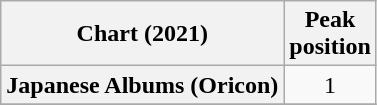<table class="wikitable sortable plainrowheaders">
<tr>
<th scope="col">Chart (2021)</th>
<th scope="col">Peak<br>position</th>
</tr>
<tr>
<th scope="row">Japanese Albums (Oricon)</th>
<td align="center">1</td>
</tr>
<tr>
</tr>
</table>
